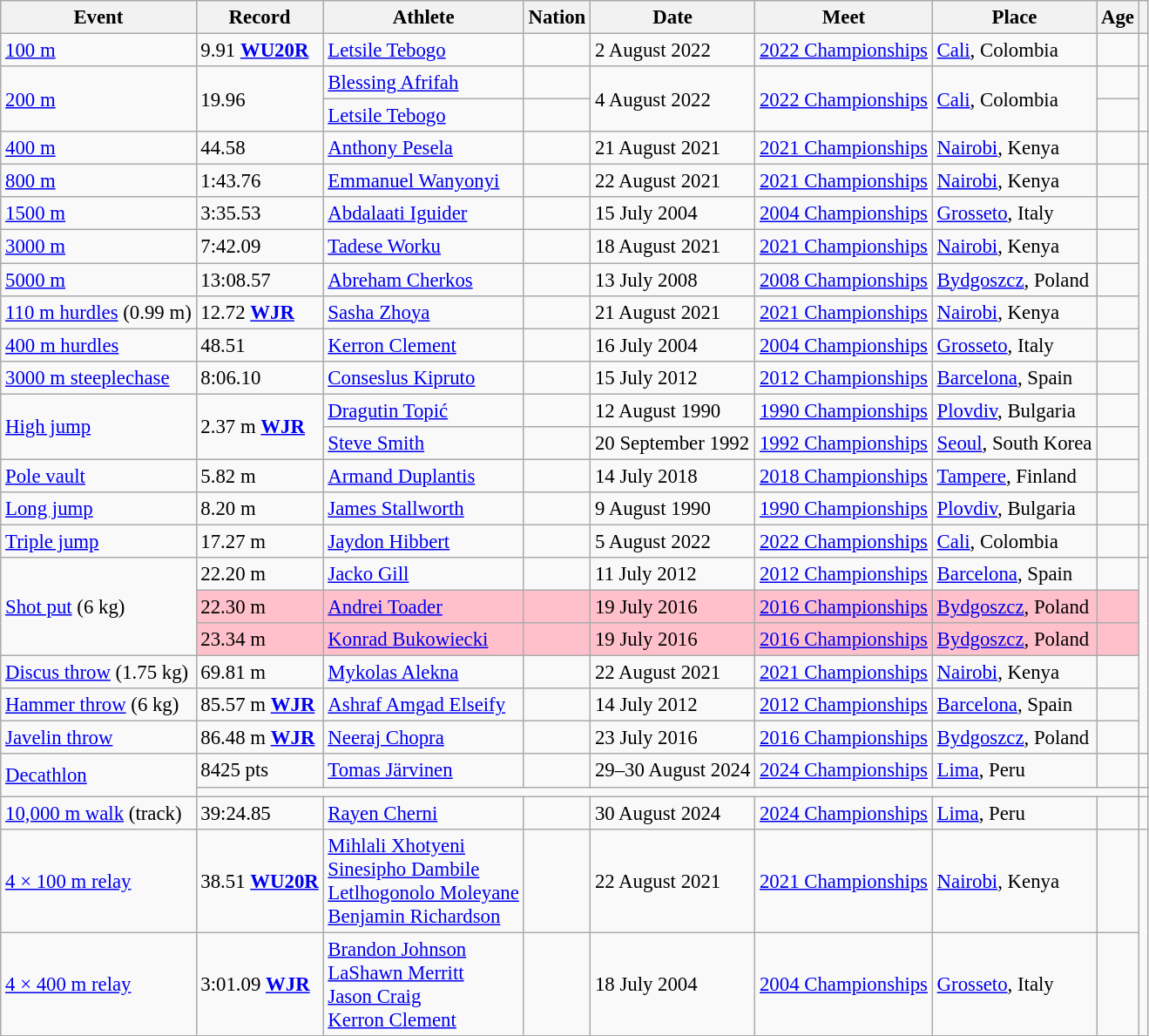<table class="wikitable" style="font-size:95%">
<tr>
<th>Event</th>
<th>Record</th>
<th>Athlete</th>
<th>Nation</th>
<th>Date</th>
<th>Meet</th>
<th>Place</th>
<th>Age</th>
<th></th>
</tr>
<tr>
<td><a href='#'>100 m</a></td>
<td>9.91   <strong><a href='#'>WU20R</a></strong></td>
<td><a href='#'>Letsile Tebogo</a></td>
<td></td>
<td>2 August 2022</td>
<td><a href='#'>2022 Championships</a></td>
<td><a href='#'>Cali</a>, Colombia</td>
<td></td>
<td></td>
</tr>
<tr>
<td rowspan=2><a href='#'>200 m</a></td>
<td rowspan=2>19.96  </td>
<td><a href='#'>Blessing Afrifah</a></td>
<td></td>
<td rowspan=2>4 August 2022</td>
<td rowspan=2><a href='#'>2022 Championships</a></td>
<td rowspan=2><a href='#'>Cali</a>, Colombia</td>
<td></td>
<td rowspan=2></td>
</tr>
<tr>
<td><a href='#'>Letsile Tebogo</a></td>
<td></td>
<td></td>
</tr>
<tr>
<td><a href='#'>400 m</a></td>
<td>44.58 </td>
<td><a href='#'>Anthony Pesela</a></td>
<td></td>
<td>21 August 2021</td>
<td><a href='#'>2021 Championships</a></td>
<td><a href='#'>Nairobi</a>, Kenya</td>
<td></td>
<td></td>
</tr>
<tr>
<td><a href='#'>800 m</a></td>
<td>1:43.76 </td>
<td><a href='#'>Emmanuel Wanyonyi</a></td>
<td></td>
<td>22 August 2021</td>
<td><a href='#'>2021 Championships</a></td>
<td><a href='#'>Nairobi</a>, Kenya</td>
<td></td>
</tr>
<tr>
<td><a href='#'>1500 m</a></td>
<td>3:35.53</td>
<td><a href='#'>Abdalaati Iguider</a></td>
<td></td>
<td>15 July 2004</td>
<td><a href='#'>2004 Championships</a></td>
<td><a href='#'>Grosseto</a>, Italy</td>
<td></td>
</tr>
<tr>
<td><a href='#'>3000 m</a></td>
<td>7:42.09 </td>
<td><a href='#'>Tadese Worku</a></td>
<td></td>
<td>18 August 2021</td>
<td><a href='#'>2021 Championships</a></td>
<td><a href='#'>Nairobi</a>, Kenya</td>
<td></td>
</tr>
<tr>
<td><a href='#'>5000 m</a></td>
<td>13:08.57</td>
<td><a href='#'>Abreham Cherkos</a></td>
<td></td>
<td>13 July 2008</td>
<td><a href='#'>2008 Championships</a></td>
<td><a href='#'>Bydgoszcz</a>, Poland</td>
<td></td>
</tr>
<tr>
<td><a href='#'>110 m hurdles</a> (0.99 m)</td>
<td>12.72   <strong><a href='#'>WJR</a></strong></td>
<td><a href='#'>Sasha Zhoya</a></td>
<td></td>
<td>21 August 2021</td>
<td><a href='#'>2021 Championships</a></td>
<td><a href='#'>Nairobi</a>, Kenya</td>
<td></td>
</tr>
<tr>
<td><a href='#'>400 m hurdles</a></td>
<td>48.51</td>
<td><a href='#'>Kerron Clement</a></td>
<td></td>
<td>16 July 2004</td>
<td><a href='#'>2004 Championships</a></td>
<td><a href='#'>Grosseto</a>, Italy</td>
<td></td>
</tr>
<tr>
<td><a href='#'>3000 m steeplechase</a></td>
<td>8:06.10</td>
<td><a href='#'>Conseslus Kipruto</a></td>
<td></td>
<td>15 July 2012</td>
<td><a href='#'>2012 Championships</a></td>
<td><a href='#'>Barcelona</a>, Spain</td>
<td></td>
</tr>
<tr>
<td rowspan=2><a href='#'>High jump</a></td>
<td rowspan=2>2.37 m <strong><a href='#'>WJR</a></strong></td>
<td><a href='#'>Dragutin Topić</a></td>
<td></td>
<td>12 August 1990</td>
<td><a href='#'>1990 Championships</a></td>
<td><a href='#'>Plovdiv</a>, Bulgaria</td>
<td></td>
</tr>
<tr>
<td><a href='#'>Steve Smith</a></td>
<td></td>
<td>20 September 1992</td>
<td><a href='#'>1992 Championships</a></td>
<td><a href='#'>Seoul</a>, South Korea</td>
<td></td>
</tr>
<tr>
<td><a href='#'>Pole vault</a></td>
<td>5.82 m</td>
<td><a href='#'>Armand Duplantis</a></td>
<td></td>
<td>14 July 2018</td>
<td><a href='#'>2018 Championships</a></td>
<td><a href='#'>Tampere</a>, Finland</td>
<td></td>
</tr>
<tr>
<td><a href='#'>Long jump</a></td>
<td>8.20 m </td>
<td><a href='#'>James Stallworth</a></td>
<td></td>
<td>9 August 1990</td>
<td><a href='#'>1990 Championships</a></td>
<td><a href='#'>Plovdiv</a>, Bulgaria</td>
<td></td>
</tr>
<tr>
<td><a href='#'>Triple jump</a></td>
<td>17.27 m  </td>
<td><a href='#'>Jaydon Hibbert</a></td>
<td></td>
<td>5 August 2022</td>
<td><a href='#'>2022 Championships</a></td>
<td><a href='#'>Cali</a>, Colombia</td>
<td></td>
<td></td>
</tr>
<tr>
<td rowspan=3><a href='#'>Shot put</a> (6 kg)</td>
<td>22.20 m</td>
<td><a href='#'>Jacko Gill</a></td>
<td></td>
<td>11 July 2012</td>
<td><a href='#'>2012 Championships</a></td>
<td><a href='#'>Barcelona</a>, Spain</td>
<td></td>
</tr>
<tr style="background:pink">
<td>22.30 m </td>
<td><a href='#'>Andrei Toader</a></td>
<td></td>
<td>19 July 2016</td>
<td><a href='#'>2016 Championships</a></td>
<td><a href='#'>Bydgoszcz</a>, Poland</td>
<td></td>
</tr>
<tr style="background:pink">
<td>23.34 m </td>
<td><a href='#'>Konrad Bukowiecki</a></td>
<td></td>
<td>19 July 2016</td>
<td><a href='#'>2016 Championships</a></td>
<td><a href='#'>Bydgoszcz</a>, Poland</td>
<td></td>
</tr>
<tr>
<td><a href='#'>Discus throw</a> (1.75 kg)</td>
<td>69.81 m </td>
<td><a href='#'>Mykolas Alekna</a></td>
<td></td>
<td>22 August 2021</td>
<td><a href='#'>2021 Championships</a></td>
<td><a href='#'>Nairobi</a>, Kenya</td>
<td></td>
</tr>
<tr>
<td><a href='#'>Hammer throw</a> (6 kg)</td>
<td>85.57 m <strong><a href='#'>WJR</a></strong></td>
<td><a href='#'>Ashraf Amgad Elseify</a></td>
<td></td>
<td>14 July 2012</td>
<td><a href='#'>2012 Championships</a></td>
<td><a href='#'>Barcelona</a>, Spain</td>
<td></td>
</tr>
<tr>
<td><a href='#'>Javelin throw</a></td>
<td>86.48 m <strong><a href='#'>WJR</a></strong></td>
<td><a href='#'>Neeraj Chopra</a></td>
<td></td>
<td>23 July 2016</td>
<td><a href='#'>2016 Championships</a></td>
<td><a href='#'>Bydgoszcz</a>, Poland</td>
<td></td>
</tr>
<tr>
<td rowspan=2><a href='#'>Decathlon</a></td>
<td>8425 pts</td>
<td><a href='#'>Tomas Järvinen</a></td>
<td></td>
<td>29–30 August 2024</td>
<td><a href='#'>2024 Championships</a></td>
<td><a href='#'>Lima</a>, Peru</td>
<td></td>
<td></td>
</tr>
<tr>
<td colspan=7></td>
</tr>
<tr>
<td><a href='#'>10,000 m walk</a> (track)</td>
<td>39:24.85</td>
<td><a href='#'>Rayen Cherni</a></td>
<td></td>
<td>30 August 2024</td>
<td><a href='#'>2024 Championships</a></td>
<td><a href='#'>Lima</a>, Peru</td>
<td></td>
<td></td>
</tr>
<tr>
<td><a href='#'>4 × 100 m relay</a></td>
<td>38.51  <strong><a href='#'>WU20R</a></strong></td>
<td><a href='#'>Mihlali Xhotyeni</a><br><a href='#'>Sinesipho Dambile</a><br><a href='#'>Letlhogonolo Moleyane</a><br><a href='#'>Benjamin Richardson</a></td>
<td></td>
<td>22 August 2021</td>
<td><a href='#'>2021 Championships</a></td>
<td><a href='#'>Nairobi</a>, Kenya</td>
<td></td>
</tr>
<tr>
<td><a href='#'>4 × 400 m relay</a></td>
<td>3:01.09 <strong><a href='#'>WJR</a></strong></td>
<td><a href='#'>Brandon Johnson</a><br><a href='#'>LaShawn Merritt</a><br><a href='#'>Jason Craig</a><br><a href='#'>Kerron Clement</a></td>
<td></td>
<td>18 July 2004</td>
<td><a href='#'>2004 Championships</a></td>
<td><a href='#'>Grosseto</a>, Italy</td>
<td></td>
</tr>
</table>
